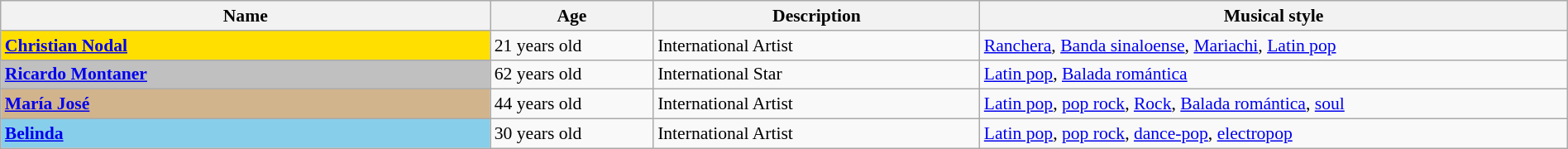<table class="wikitable" style="font-size:90%; width:100%">
<tr>
<th width="15%">Name</th>
<th width="05%">Age</th>
<th width="10%">Description</th>
<th width="18%">Musical style</th>
</tr>
<tr>
<td style="background:#FFDF00"><strong><a href='#'>Christian Nodal</a></strong></td>
<td>21 years old</td>
<td>International Artist</td>
<td><a href='#'>Ranchera</a>, <a href='#'>Banda sinaloense</a>, <a href='#'>Mariachi</a>, <a href='#'>Latin pop</a></td>
</tr>
<tr>
<td style="background:silver"><strong><a href='#'>Ricardo Montaner</a></strong></td>
<td>62 years old</td>
<td>International Star</td>
<td><a href='#'>Latin pop</a>, <a href='#'>Balada romántica</a></td>
</tr>
<tr>
<td style="background:tan"><strong><a href='#'>María José</a></strong></td>
<td>44 years old</td>
<td>International Artist</td>
<td><a href='#'>Latin pop</a>, <a href='#'>pop rock</a>, <a href='#'>Rock</a>, <a href='#'>Balada romántica</a>, <a href='#'>soul</a></td>
</tr>
<tr>
<td style="background:skyblue"><strong><a href='#'>Belinda</a></strong></td>
<td>30 years old</td>
<td>International Artist</td>
<td><a href='#'>Latin pop</a>, <a href='#'>pop rock</a>, <a href='#'>dance-pop</a>, <a href='#'>electropop</a></td>
</tr>
</table>
